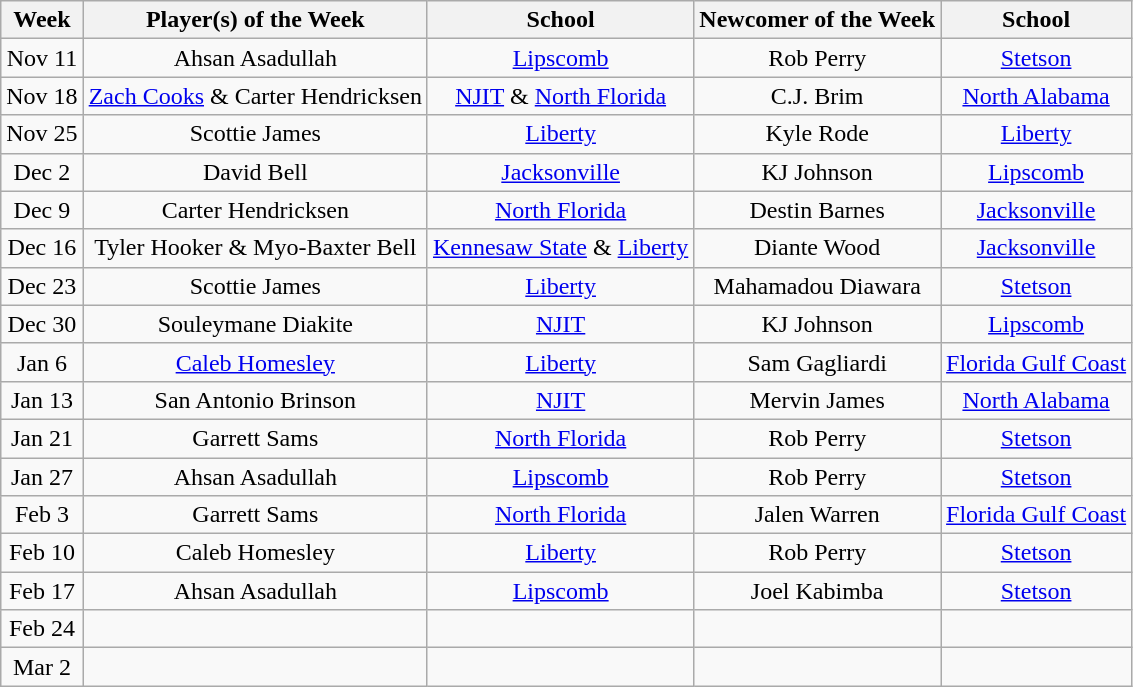<table class=wikitable style="text-align:center">
<tr>
<th>Week</th>
<th>Player(s) of the Week</th>
<th>School</th>
<th>Newcomer of the Week</th>
<th>School</th>
</tr>
<tr>
<td>Nov 11</td>
<td>Ahsan Asadullah</td>
<td><a href='#'>Lipscomb</a></td>
<td>Rob Perry</td>
<td><a href='#'>Stetson</a></td>
</tr>
<tr>
<td>Nov 18</td>
<td><a href='#'>Zach Cooks</a> & Carter Hendricksen</td>
<td><a href='#'>NJIT</a> & <a href='#'>North Florida</a></td>
<td>C.J. Brim</td>
<td><a href='#'>North Alabama</a></td>
</tr>
<tr>
<td>Nov 25</td>
<td>Scottie James</td>
<td><a href='#'>Liberty</a></td>
<td>Kyle Rode</td>
<td><a href='#'>Liberty</a></td>
</tr>
<tr>
<td>Dec 2</td>
<td>David Bell</td>
<td><a href='#'>Jacksonville</a></td>
<td>KJ Johnson</td>
<td><a href='#'>Lipscomb</a></td>
</tr>
<tr>
<td>Dec 9</td>
<td>Carter Hendricksen</td>
<td><a href='#'>North Florida</a></td>
<td>Destin Barnes</td>
<td><a href='#'>Jacksonville</a></td>
</tr>
<tr>
<td>Dec 16</td>
<td>Tyler Hooker & Myo-Baxter Bell</td>
<td><a href='#'>Kennesaw State</a> & <a href='#'>Liberty</a></td>
<td>Diante Wood</td>
<td><a href='#'>Jacksonville</a></td>
</tr>
<tr>
<td>Dec 23</td>
<td>Scottie James</td>
<td><a href='#'>Liberty</a></td>
<td>Mahamadou Diawara</td>
<td><a href='#'>Stetson</a></td>
</tr>
<tr>
<td>Dec 30</td>
<td>Souleymane Diakite</td>
<td><a href='#'>NJIT</a></td>
<td>KJ Johnson</td>
<td><a href='#'>Lipscomb</a></td>
</tr>
<tr>
<td>Jan 6</td>
<td><a href='#'>Caleb Homesley</a></td>
<td><a href='#'>Liberty</a></td>
<td>Sam Gagliardi</td>
<td><a href='#'>Florida Gulf Coast</a></td>
</tr>
<tr>
<td>Jan 13</td>
<td>San Antonio Brinson</td>
<td><a href='#'>NJIT</a></td>
<td>Mervin James</td>
<td><a href='#'>North Alabama</a></td>
</tr>
<tr>
<td>Jan 21</td>
<td>Garrett Sams</td>
<td><a href='#'>North Florida</a></td>
<td>Rob Perry</td>
<td><a href='#'>Stetson</a></td>
</tr>
<tr>
<td>Jan 27</td>
<td>Ahsan Asadullah</td>
<td><a href='#'>Lipscomb</a></td>
<td>Rob Perry</td>
<td><a href='#'>Stetson</a></td>
</tr>
<tr>
<td>Feb 3</td>
<td>Garrett Sams</td>
<td><a href='#'>North Florida</a></td>
<td>Jalen Warren</td>
<td><a href='#'>Florida Gulf Coast</a></td>
</tr>
<tr>
<td>Feb 10</td>
<td>Caleb Homesley</td>
<td><a href='#'>Liberty</a></td>
<td>Rob Perry</td>
<td><a href='#'>Stetson</a></td>
</tr>
<tr>
<td>Feb 17</td>
<td>Ahsan Asadullah</td>
<td><a href='#'>Lipscomb</a></td>
<td>Joel Kabimba</td>
<td><a href='#'>Stetson</a></td>
</tr>
<tr>
<td>Feb 24</td>
<td></td>
<td></td>
<td></td>
<td></td>
</tr>
<tr>
<td>Mar 2</td>
<td></td>
<td></td>
<td></td>
<td></td>
</tr>
</table>
